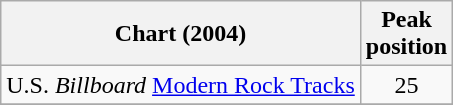<table class="wikitable">
<tr>
<th>Chart (2004)</th>
<th>Peak<br>position</th>
</tr>
<tr>
<td align="left">U.S. <em>Billboard</em> <a href='#'>Modern Rock Tracks</a></td>
<td align="center">25</td>
</tr>
<tr>
</tr>
</table>
